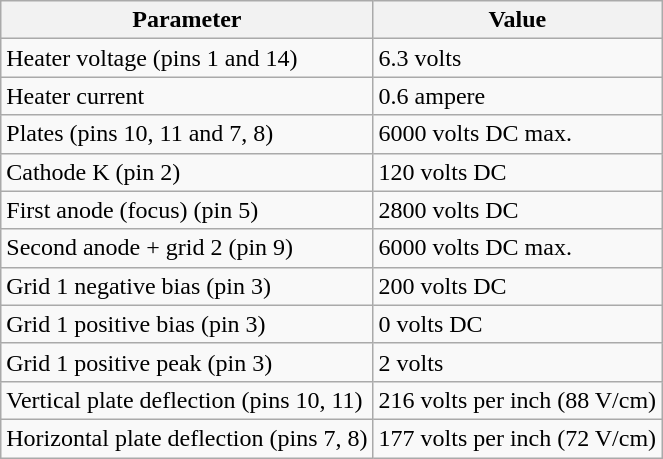<table class="wikitable">
<tr>
<th>Parameter</th>
<th>Value</th>
</tr>
<tr>
<td>Heater voltage (pins 1 and 14)</td>
<td>6.3 volts</td>
</tr>
<tr>
<td>Heater current</td>
<td>0.6 ampere</td>
</tr>
<tr>
<td>Plates (pins 10, 11 and 7, 8)</td>
<td>6000 volts DC max.</td>
</tr>
<tr>
<td>Cathode K (pin 2)</td>
<td>120 volts DC</td>
</tr>
<tr>
<td>First anode (focus) (pin 5)</td>
<td>2800 volts DC</td>
</tr>
<tr>
<td>Second anode + grid 2 (pin 9)</td>
<td>6000 volts DC max.</td>
</tr>
<tr>
<td>Grid 1 negative bias (pin 3)</td>
<td>200 volts DC</td>
</tr>
<tr>
<td>Grid 1 positive bias (pin 3)</td>
<td>0 volts DC</td>
</tr>
<tr>
<td>Grid 1 positive peak (pin 3)</td>
<td>2 volts</td>
</tr>
<tr>
<td>Vertical plate deflection (pins 10, 11)</td>
<td>216 volts per inch (88 V/cm)</td>
</tr>
<tr>
<td>Horizontal plate deflection (pins 7, 8)</td>
<td>177 volts per inch (72 V/cm)</td>
</tr>
</table>
